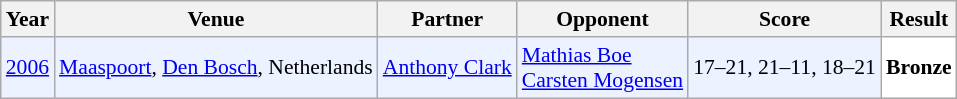<table class="sortable wikitable" style="font-size: 90%;">
<tr>
<th>Year</th>
<th>Venue</th>
<th>Partner</th>
<th>Opponent</th>
<th>Score</th>
<th>Result</th>
</tr>
<tr style="background:#ECF2FF">
<td align="center"><a href='#'>2006</a></td>
<td align="left"><a href='#'>Maaspoort</a>, <a href='#'>Den Bosch</a>, Netherlands</td>
<td align="left"> <a href='#'>Anthony Clark</a></td>
<td align="left"> <a href='#'>Mathias Boe</a><br> <a href='#'>Carsten Mogensen</a></td>
<td align="left">17–21, 21–11, 18–21</td>
<td style="text-align:left; background:white"> <strong>Bronze</strong></td>
</tr>
</table>
